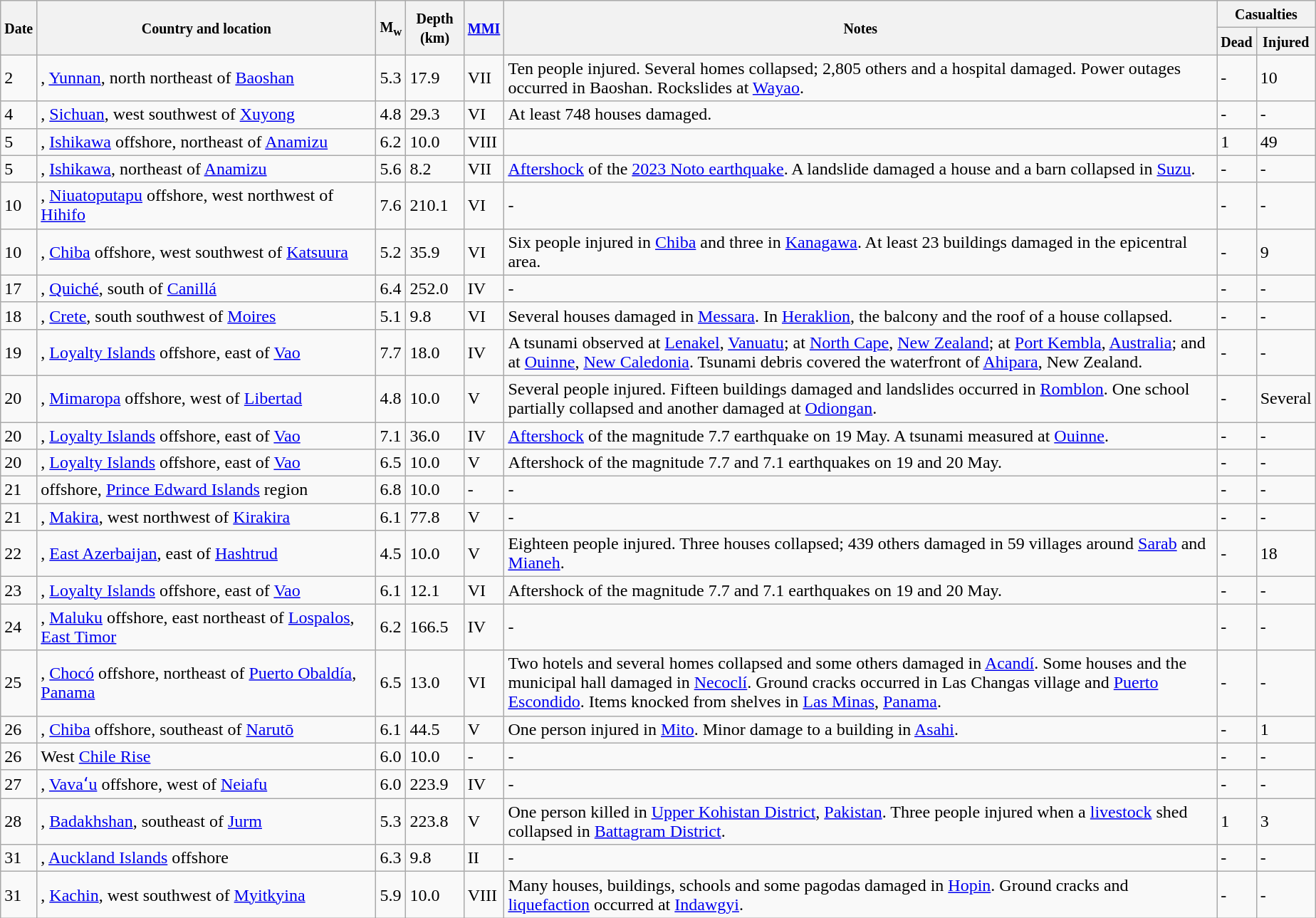<table class="wikitable sortable" style="border:1px black;  margin-left:1em;">
<tr>
<th rowspan="2"><small>Date</small></th>
<th rowspan="2" style="width: 310px"><small>Country and location</small></th>
<th rowspan="2"><small>M<sub>w</sub></small></th>
<th rowspan="2"><small>Depth (km)</small></th>
<th rowspan="2"><small><a href='#'>MMI</a></small></th>
<th rowspan="2" class="unsortable"><small>Notes</small></th>
<th colspan="2"><small>Casualties</small></th>
</tr>
<tr>
<th><small>Dead</small></th>
<th><small>Injured</small></th>
</tr>
<tr>
<td>2</td>
<td>, <a href='#'>Yunnan</a>,  north northeast of <a href='#'>Baoshan</a></td>
<td>5.3</td>
<td>17.9</td>
<td>VII</td>
<td>Ten people injured. Several homes collapsed; 2,805 others and a hospital damaged. Power outages occurred in Baoshan. Rockslides at <a href='#'>Wayao</a>.</td>
<td>-</td>
<td>10</td>
</tr>
<tr>
<td>4</td>
<td>, <a href='#'>Sichuan</a>,  west southwest of <a href='#'>Xuyong</a></td>
<td>4.8</td>
<td>29.3</td>
<td>VI</td>
<td>At least 748 houses damaged.</td>
<td>-</td>
<td>-</td>
</tr>
<tr>
<td>5</td>
<td>, <a href='#'>Ishikawa</a> offshore,  northeast of <a href='#'>Anamizu</a></td>
<td>6.2</td>
<td>10.0</td>
<td>VIII</td>
<td></td>
<td>1</td>
<td>49</td>
</tr>
<tr>
<td>5</td>
<td>, <a href='#'>Ishikawa</a>,  northeast of <a href='#'>Anamizu</a></td>
<td>5.6</td>
<td>8.2</td>
<td>VII</td>
<td><a href='#'>Aftershock</a> of the <a href='#'>2023 Noto earthquake</a>. A landslide damaged a house and a barn collapsed in <a href='#'>Suzu</a>.</td>
<td>-</td>
<td>-</td>
</tr>
<tr>
<td>10</td>
<td>, <a href='#'>Niuatoputapu</a> offshore,  west northwest of <a href='#'>Hihifo</a></td>
<td>7.6</td>
<td>210.1</td>
<td>VI</td>
<td>-</td>
<td>-</td>
<td>-</td>
</tr>
<tr>
<td>10</td>
<td>, <a href='#'>Chiba</a> offshore,  west southwest of <a href='#'>Katsuura</a></td>
<td>5.2</td>
<td>35.9</td>
<td>VI</td>
<td>Six people injured in <a href='#'>Chiba</a> and three in <a href='#'>Kanagawa</a>. At least 23 buildings damaged in the epicentral area.</td>
<td>-</td>
<td>9</td>
</tr>
<tr>
<td>17</td>
<td>, <a href='#'>Quiché</a>,  south of <a href='#'>Canillá</a></td>
<td>6.4</td>
<td>252.0</td>
<td>IV</td>
<td>-</td>
<td>-</td>
<td>-</td>
</tr>
<tr>
<td>18</td>
<td>, <a href='#'>Crete</a>,  south southwest of <a href='#'>Moires</a></td>
<td>5.1</td>
<td>9.8</td>
<td>VI</td>
<td>Several houses damaged in <a href='#'>Messara</a>. In <a href='#'>Heraklion</a>, the balcony and the roof of a house collapsed.</td>
<td>-</td>
<td>-</td>
</tr>
<tr>
<td>19</td>
<td>, <a href='#'>Loyalty Islands</a> offshore,  east of <a href='#'>Vao</a></td>
<td>7.7</td>
<td>18.0</td>
<td>IV</td>
<td>A  tsunami observed at <a href='#'>Lenakel</a>, <a href='#'>Vanuatu</a>;  at <a href='#'>North Cape</a>, <a href='#'>New Zealand</a>;  at <a href='#'>Port Kembla</a>, <a href='#'>Australia</a>; and  at <a href='#'>Ouinne</a>, <a href='#'>New Caledonia</a>. Tsunami debris covered the waterfront of <a href='#'>Ahipara</a>, New Zealand.</td>
<td>-</td>
<td>-</td>
</tr>
<tr>
<td>20</td>
<td>, <a href='#'>Mimaropa</a> offshore,  west of <a href='#'>Libertad</a></td>
<td>4.8</td>
<td>10.0</td>
<td>V</td>
<td>Several people injured. Fifteen buildings damaged and landslides occurred in <a href='#'>Romblon</a>. One school partially collapsed and another damaged at <a href='#'>Odiongan</a>.</td>
<td>-</td>
<td>Several</td>
</tr>
<tr>
<td>20</td>
<td>, <a href='#'>Loyalty Islands</a> offshore,  east of <a href='#'>Vao</a></td>
<td>7.1</td>
<td>36.0</td>
<td>IV</td>
<td><a href='#'>Aftershock</a> of the magnitude 7.7 earthquake on 19 May. A tsunami measured  at <a href='#'>Ouinne</a>.</td>
<td>-</td>
<td>-</td>
</tr>
<tr>
<td>20</td>
<td>, <a href='#'>Loyalty Islands</a> offshore,  east of <a href='#'>Vao</a></td>
<td>6.5</td>
<td>10.0</td>
<td>V</td>
<td>Aftershock of the magnitude 7.7 and 7.1 earthquakes on 19 and 20 May.</td>
<td>-</td>
<td>-</td>
</tr>
<tr>
<td>21</td>
<td> offshore, <a href='#'>Prince Edward Islands</a> region</td>
<td>6.8</td>
<td>10.0</td>
<td>-</td>
<td>-</td>
<td>-</td>
<td>-</td>
</tr>
<tr>
<td>21</td>
<td>, <a href='#'>Makira</a>,  west northwest of <a href='#'>Kirakira</a></td>
<td>6.1</td>
<td>77.8</td>
<td>V</td>
<td>-</td>
<td>-</td>
<td>-</td>
</tr>
<tr>
<td>22</td>
<td>, <a href='#'>East Azerbaijan</a>,  east of <a href='#'>Hashtrud</a></td>
<td>4.5</td>
<td>10.0</td>
<td>V</td>
<td>Eighteen people injured. Three houses collapsed; 439 others damaged in 59 villages around <a href='#'>Sarab</a> and <a href='#'>Mianeh</a>.</td>
<td>-</td>
<td>18</td>
</tr>
<tr>
<td>23</td>
<td>, <a href='#'>Loyalty Islands</a> offshore,  east of <a href='#'>Vao</a></td>
<td>6.1</td>
<td>12.1</td>
<td>VI</td>
<td>Aftershock of the magnitude 7.7 and 7.1 earthquakes on 19 and 20 May.</td>
<td>-</td>
<td>-</td>
</tr>
<tr>
<td>24</td>
<td>, <a href='#'>Maluku</a> offshore,  east northeast of <a href='#'>Lospalos</a>, <a href='#'>East Timor</a></td>
<td>6.2</td>
<td>166.5</td>
<td>IV</td>
<td>-</td>
<td>-</td>
<td>-</td>
</tr>
<tr>
<td>25</td>
<td>, <a href='#'>Chocó</a> offshore,  northeast of <a href='#'>Puerto Obaldía</a>, <a href='#'>Panama</a></td>
<td>6.5</td>
<td>13.0</td>
<td>VI</td>
<td>Two hotels and several homes collapsed and some others damaged in <a href='#'>Acandí</a>. Some houses and the municipal hall damaged in <a href='#'>Necoclí</a>. Ground cracks occurred in Las Changas village and <a href='#'>Puerto Escondido</a>. Items knocked from shelves in <a href='#'>Las Minas</a>, <a href='#'>Panama</a>.</td>
<td>-</td>
<td>-</td>
</tr>
<tr>
<td>26</td>
<td>, <a href='#'>Chiba</a> offshore,  southeast of <a href='#'>Narutō</a></td>
<td>6.1</td>
<td>44.5</td>
<td>V</td>
<td>One person injured in <a href='#'>Mito</a>. Minor damage to a building in <a href='#'>Asahi</a>.</td>
<td>-</td>
<td>1</td>
</tr>
<tr>
<td>26</td>
<td>West <a href='#'>Chile Rise</a></td>
<td>6.0</td>
<td>10.0</td>
<td>-</td>
<td>-</td>
<td>-</td>
<td>-</td>
</tr>
<tr>
<td>27</td>
<td>, <a href='#'>Vavaʻu</a> offshore,  west of <a href='#'>Neiafu</a></td>
<td>6.0</td>
<td>223.9</td>
<td>IV</td>
<td>-</td>
<td>-</td>
<td>-</td>
</tr>
<tr>
<td>28</td>
<td>, <a href='#'>Badakhshan</a>,  southeast of <a href='#'>Jurm</a></td>
<td>5.3</td>
<td>223.8</td>
<td>V</td>
<td>One person killed in <a href='#'>Upper Kohistan District</a>, <a href='#'>Pakistan</a>. Three people injured when a <a href='#'>livestock</a> shed collapsed in <a href='#'>Battagram District</a>.</td>
<td>1</td>
<td>3</td>
</tr>
<tr>
<td>31</td>
<td>, <a href='#'>Auckland Islands</a> offshore</td>
<td>6.3</td>
<td>9.8</td>
<td>II</td>
<td>-</td>
<td>-</td>
<td>-</td>
</tr>
<tr>
<td>31</td>
<td>, <a href='#'>Kachin</a>,  west southwest of <a href='#'>Myitkyina</a></td>
<td>5.9</td>
<td>10.0</td>
<td>VIII</td>
<td>Many houses, buildings, schools and some pagodas damaged in <a href='#'>Hopin</a>. Ground cracks and <a href='#'>liquefaction</a> occurred at <a href='#'>Indawgyi</a>.</td>
<td>-</td>
<td>-</td>
</tr>
<tr>
</tr>
</table>
